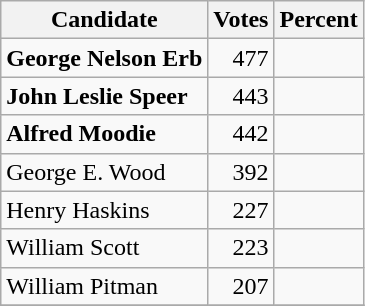<table class="wikitable">
<tr>
<th>Candidate</th>
<th>Votes</th>
<th>Percent</th>
</tr>
<tr>
<td style="font-weight:bold;">George Nelson Erb</td>
<td style="text-align:right;">477</td>
<td style="text-align:right;"></td>
</tr>
<tr>
<td style="font-weight:bold;">John Leslie Speer</td>
<td style="text-align:right;">443</td>
<td style="text-align:right;"></td>
</tr>
<tr>
<td style="font-weight:bold;">Alfred Moodie</td>
<td style="text-align:right;">442</td>
<td style="text-align:right;"></td>
</tr>
<tr>
<td>George E. Wood</td>
<td style="text-align:right;">392</td>
<td style="text-align:right;"></td>
</tr>
<tr>
<td>Henry Haskins</td>
<td style="text-align:right;">227</td>
<td style="text-align:right;"></td>
</tr>
<tr>
<td>William Scott</td>
<td style="text-align:right;">223</td>
<td style="text-align:right;"></td>
</tr>
<tr>
<td>William Pitman</td>
<td style="text-align:right;">207</td>
<td style="text-align:right;"></td>
</tr>
<tr>
</tr>
</table>
